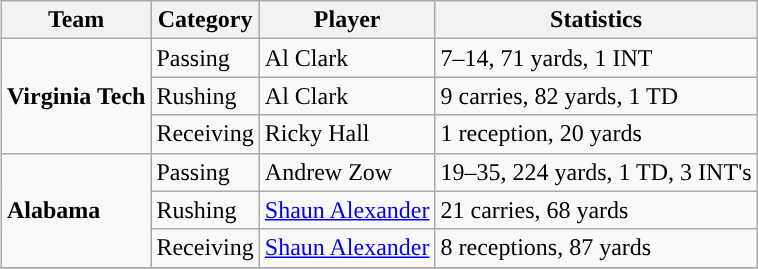<table class="wikitable" style="float: right;">
<tr>
<th>Team</th>
<th>Category</th>
<th>Player</th>
<th>Statistics</th>
</tr>
<tr>
<td rowspan=3><strong>Virginia Tech</strong></td>
<td>Passing</td>
<td>Al Clark</td>
<td>7–14, 71 yards, 1 INT</td>
</tr>
<tr>
<td>Rushing</td>
<td>Al Clark</td>
<td>9 carries, 82 yards, 1 TD</td>
</tr>
<tr>
<td>Receiving</td>
<td>Ricky Hall</td>
<td>1 reception, 20 yards</td>
</tr>
<tr>
<td rowspan=3><strong>Alabama</strong></td>
<td>Passing</td>
<td>Andrew Zow</td>
<td>19–35, 224 yards, 1 TD, 3 INT's</td>
</tr>
<tr>
<td>Rushing</td>
<td><a href='#'>Shaun Alexander</a></td>
<td>21 carries, 68 yards</td>
</tr>
<tr>
<td>Receiving</td>
<td><a href='#'>Shaun Alexander</a></td>
<td>8 receptions, 87 yards</td>
</tr>
<tr>
</tr>
</table>
